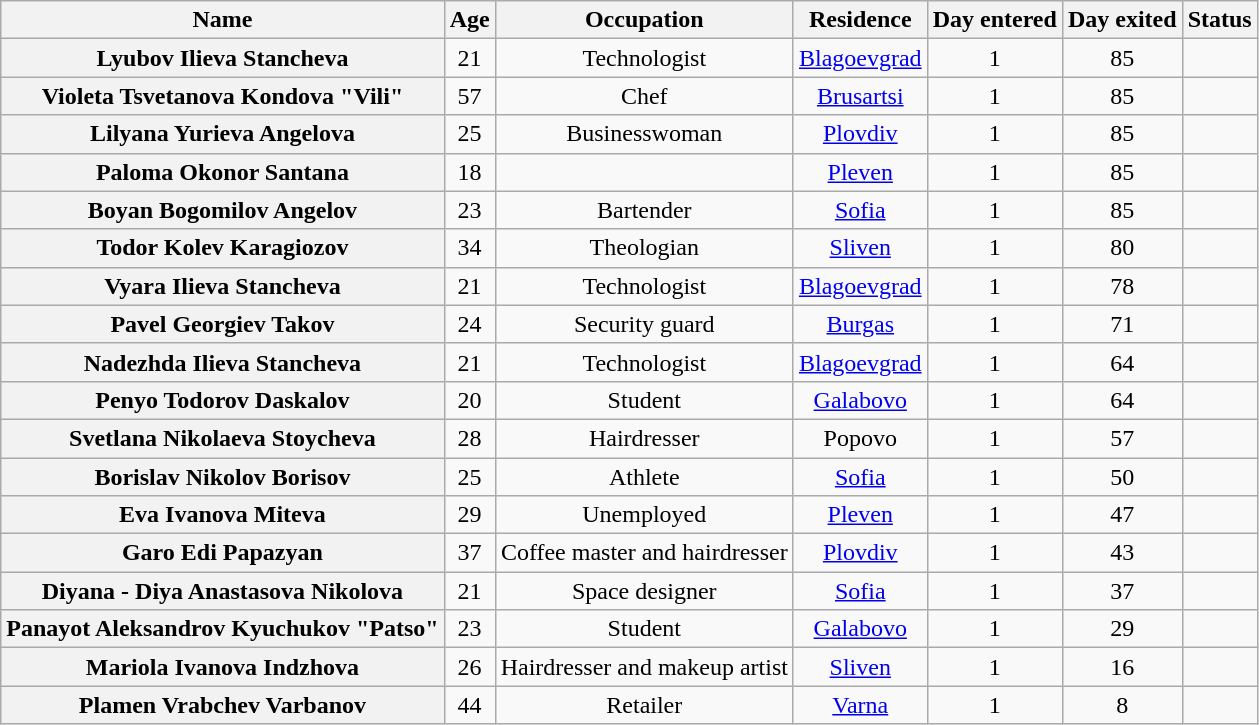<table class="wikitable sortable" style="text-align:center;">
<tr>
<th>Name</th>
<th>Age</th>
<th>Occupation</th>
<th>Residence</th>
<th>Day entered</th>
<th>Day exited</th>
<th>Status</th>
</tr>
<tr>
<th>Lyubov Ilieva Stancheva</th>
<td>21</td>
<td>Technologist</td>
<td><a href='#'>Blagoevgrad</a></td>
<td>1</td>
<td>85</td>
<td></td>
</tr>
<tr>
<th>Violeta Tsvetanova Kondova "Vili"</th>
<td>57</td>
<td>Chef</td>
<td><a href='#'>Brusartsi</a></td>
<td>1</td>
<td>85</td>
<td></td>
</tr>
<tr>
<th>Lilyana Yurieva Angelova</th>
<td>25</td>
<td>Businesswoman</td>
<td><a href='#'>Plovdiv</a></td>
<td>1</td>
<td>85</td>
<td></td>
</tr>
<tr>
<th>Paloma Okonor Santana</th>
<td>18</td>
<td></td>
<td><a href='#'>Pleven</a></td>
<td>1</td>
<td>85</td>
<td></td>
</tr>
<tr>
<th>Boyan Bogomilov Angelov</th>
<td>23</td>
<td>Bartender</td>
<td><a href='#'>Sofia</a></td>
<td>1</td>
<td>85</td>
<td></td>
</tr>
<tr>
<th>Todor Kolev Karagiozov</th>
<td>34</td>
<td>Theologian</td>
<td><a href='#'>Sliven</a></td>
<td>1</td>
<td>80</td>
<td></td>
</tr>
<tr>
<th>Vyara Ilieva Stancheva</th>
<td>21</td>
<td>Technologist</td>
<td><a href='#'>Blagoevgrad</a></td>
<td>1</td>
<td>78</td>
<td></td>
</tr>
<tr>
<th>Pavel Georgiev Takov</th>
<td>24</td>
<td>Security guard</td>
<td><a href='#'>Burgas</a></td>
<td>1</td>
<td>71</td>
<td></td>
</tr>
<tr>
<th>Nadezhda Ilieva Stancheva</th>
<td>21</td>
<td>Technologist</td>
<td><a href='#'>Blagoevgrad</a></td>
<td>1</td>
<td>64</td>
<td></td>
</tr>
<tr>
<th>Penyo Todorov Daskalov</th>
<td>20</td>
<td>Student</td>
<td><a href='#'>Galabovo</a></td>
<td>1</td>
<td>64</td>
<td></td>
</tr>
<tr>
<th>Svetlana Nikolaeva Stoycheva</th>
<td>28</td>
<td>Hairdresser</td>
<td>Popovo</td>
<td>1</td>
<td>57</td>
<td></td>
</tr>
<tr>
<th>Borislav Nikolov Borisov</th>
<td>25</td>
<td>Athlete</td>
<td><a href='#'>Sofia</a></td>
<td>1</td>
<td>50</td>
<td></td>
</tr>
<tr>
<th>Eva Ivanova Miteva</th>
<td>29</td>
<td>Unemployed</td>
<td><a href='#'>Pleven</a></td>
<td>1</td>
<td>47</td>
<td></td>
</tr>
<tr>
<th>Garo Edi Papazyan</th>
<td>37</td>
<td>Coffee master and hairdresser</td>
<td><a href='#'>Plovdiv</a></td>
<td>1</td>
<td>43</td>
<td></td>
</tr>
<tr>
<th>Diyana - Diya Anastasova Nikolova</th>
<td>21</td>
<td>Space  designer</td>
<td><a href='#'>Sofia</a></td>
<td>1</td>
<td>37</td>
<td></td>
</tr>
<tr>
<th>Panayot Aleksandrov Kyuchukov "Patso"</th>
<td>23</td>
<td>Student</td>
<td><a href='#'>Galabovo</a></td>
<td>1</td>
<td>29</td>
<td></td>
</tr>
<tr>
<th>Mariola Ivanova Indzhova</th>
<td>26</td>
<td>Hairdresser and makeup artist</td>
<td><a href='#'>Sliven</a></td>
<td>1</td>
<td>16</td>
<td></td>
</tr>
<tr>
<th>Plamen Vrabchev Varbanov</th>
<td>44</td>
<td>Retailer</td>
<td><a href='#'>Varna</a></td>
<td>1</td>
<td>8</td>
<td></td>
</tr>
</table>
